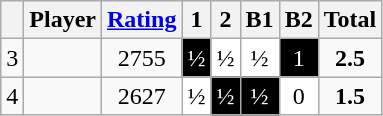<table class="wikitable" style="text-align: center;">
<tr>
<th></th>
<th>Player</th>
<th><a href='#'>Rating</a></th>
<th>1</th>
<th>2</th>
<th>B1</th>
<th>B2</th>
<th>Total</th>
</tr>
<tr>
<td>3</td>
<td align=left></td>
<td>2755</td>
<td style="background:black; color:white">½</td>
<td style="background:white; color:black">½</td>
<td style="background:white; color:black">½</td>
<td style="background:black; color:white">1</td>
<td><strong>2.5</strong></td>
</tr>
<tr>
<td>4</td>
<td align=left></td>
<td>2627</td>
<td style="background:white; color:black">½</td>
<td style="background:black; color:white">½</td>
<td style="background:black; color:white">½</td>
<td style="background:white; color:black">0</td>
<td><strong>1.5</strong></td>
</tr>
</table>
